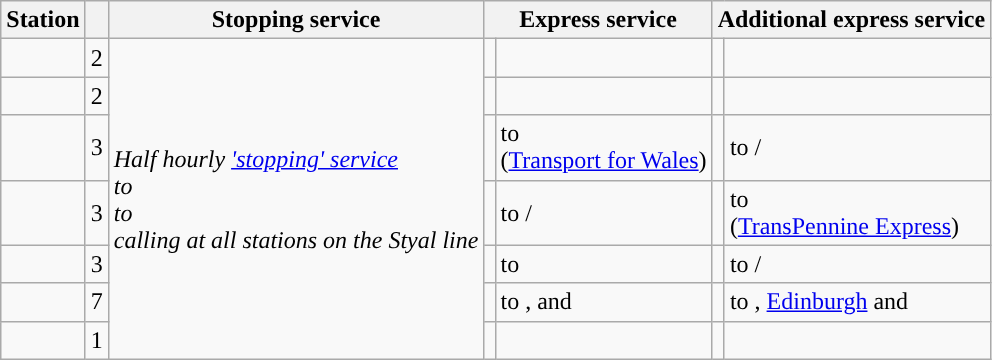<table class="wikitable">
<tr>
<th>Station</th>
<th></th>
<th>Stopping service</th>
<th colspan="2">Express service</th>
<th colspan="2">Additional express service</th>
</tr>
<tr>
<td></td>
<td>2</td>
<td rowspan="7"><em>Half hourly <a href='#'>'stopping' service</a> <br>  to  <br>  to <br> calling at all stations on the Styal line</em></td>
<td></td>
<td></td>
<td></td>
</tr>
<tr>
<td></td>
<td>2</td>
<td></td>
<td></td>
<td></td>
<td></td>
</tr>
<tr>
<td></td>
<td>3</td>
<td style="background:#"></td>
<td> to  <br>(<a href='#'>Transport for Wales</a>)</td>
<td style="background:#"></td>
<td> to /</td>
</tr>
<tr>
<td></td>
<td>3</td>
<td style="background:#"></td>
<td> to /</td>
<td style="background:#"></td>
<td> to <br> (<a href='#'>TransPennine Express</a>)</td>
</tr>
<tr>
<td></td>
<td>3</td>
<td style="background:#"></td>
<td> to </td>
<td style="background:#"></td>
<td> to /</td>
</tr>
<tr>
<td></td>
<td>7</td>
<td style="background:#"></td>
<td>to ,  and </td>
<td style="background:#"></td>
<td>to , <a href='#'>Edinburgh</a> and </td>
</tr>
<tr>
<td></td>
<td>1</td>
<td></td>
<td></td>
<td></td>
<td></td>
</tr>
</table>
